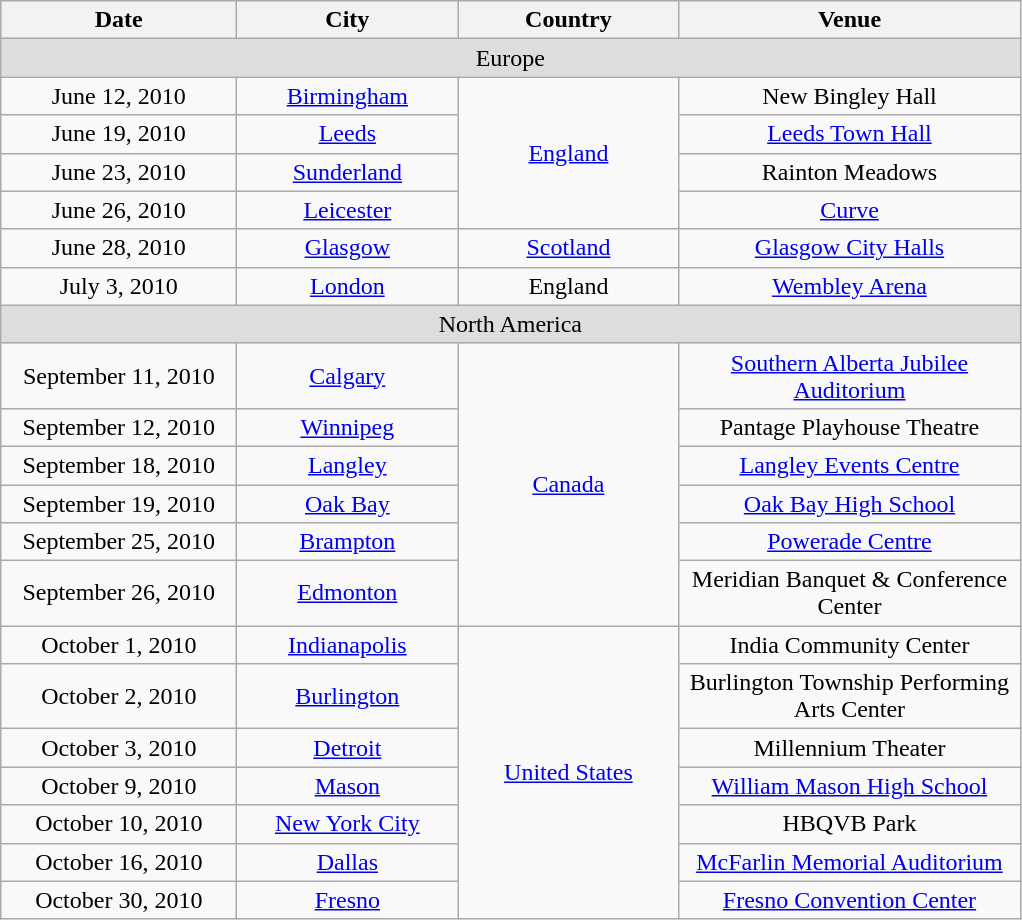<table class="wikitable" style="text-align:center;">
<tr>
<th width="150">Date</th>
<th width="140">City</th>
<th width="140">Country</th>
<th width="220">Venue</th>
</tr>
<tr bgcolor="#DDDDDD">
<td colspan=4>Europe</td>
</tr>
<tr>
<td>June 12, 2010</td>
<td><a href='#'>Birmingham</a></td>
<td rowspan="4"><a href='#'>England</a></td>
<td>New Bingley Hall</td>
</tr>
<tr>
<td>June 19, 2010</td>
<td><a href='#'>Leeds</a></td>
<td><a href='#'>Leeds Town Hall</a></td>
</tr>
<tr>
<td>June 23, 2010</td>
<td><a href='#'>Sunderland</a></td>
<td>Rainton Meadows</td>
</tr>
<tr>
<td>June 26, 2010</td>
<td><a href='#'>Leicester</a></td>
<td><a href='#'>Curve</a></td>
</tr>
<tr>
<td>June 28, 2010</td>
<td><a href='#'>Glasgow</a></td>
<td><a href='#'>Scotland</a></td>
<td><a href='#'>Glasgow City Halls</a></td>
</tr>
<tr>
<td>July 3, 2010</td>
<td><a href='#'>London</a></td>
<td>England</td>
<td><a href='#'>Wembley Arena</a></td>
</tr>
<tr bgcolor="#DDDDDD">
<td colspan=4>North America</td>
</tr>
<tr>
<td>September 11, 2010</td>
<td><a href='#'>Calgary</a></td>
<td rowspan="6"><a href='#'>Canada</a></td>
<td><a href='#'>Southern Alberta Jubilee Auditorium</a></td>
</tr>
<tr>
<td>September 12, 2010</td>
<td><a href='#'>Winnipeg</a></td>
<td>Pantage Playhouse Theatre</td>
</tr>
<tr>
<td>September 18, 2010</td>
<td><a href='#'>Langley</a></td>
<td><a href='#'>Langley Events Centre</a></td>
</tr>
<tr>
<td>September 19, 2010</td>
<td><a href='#'>Oak Bay</a></td>
<td><a href='#'>Oak Bay High School</a></td>
</tr>
<tr>
<td>September 25, 2010</td>
<td><a href='#'>Brampton</a></td>
<td><a href='#'>Powerade Centre</a></td>
</tr>
<tr>
<td>September 26, 2010</td>
<td><a href='#'>Edmonton</a></td>
<td>Meridian Banquet & Conference Center</td>
</tr>
<tr>
<td>October 1, 2010</td>
<td><a href='#'>Indianapolis</a></td>
<td rowspan="7"><a href='#'>United States</a></td>
<td>India Community Center</td>
</tr>
<tr>
<td>October 2, 2010</td>
<td><a href='#'>Burlington</a></td>
<td>Burlington Township Performing Arts Center</td>
</tr>
<tr>
<td>October 3, 2010</td>
<td><a href='#'>Detroit</a></td>
<td>Millennium Theater</td>
</tr>
<tr>
<td>October 9, 2010</td>
<td><a href='#'>Mason</a></td>
<td><a href='#'>William Mason High School</a></td>
</tr>
<tr>
<td>October 10, 2010</td>
<td><a href='#'>New York City</a></td>
<td>HBQVB Park</td>
</tr>
<tr>
<td>October 16, 2010</td>
<td><a href='#'>Dallas</a></td>
<td><a href='#'>McFarlin Memorial Auditorium</a></td>
</tr>
<tr>
<td>October 30, 2010</td>
<td><a href='#'>Fresno</a></td>
<td><a href='#'>Fresno Convention Center</a></td>
</tr>
</table>
